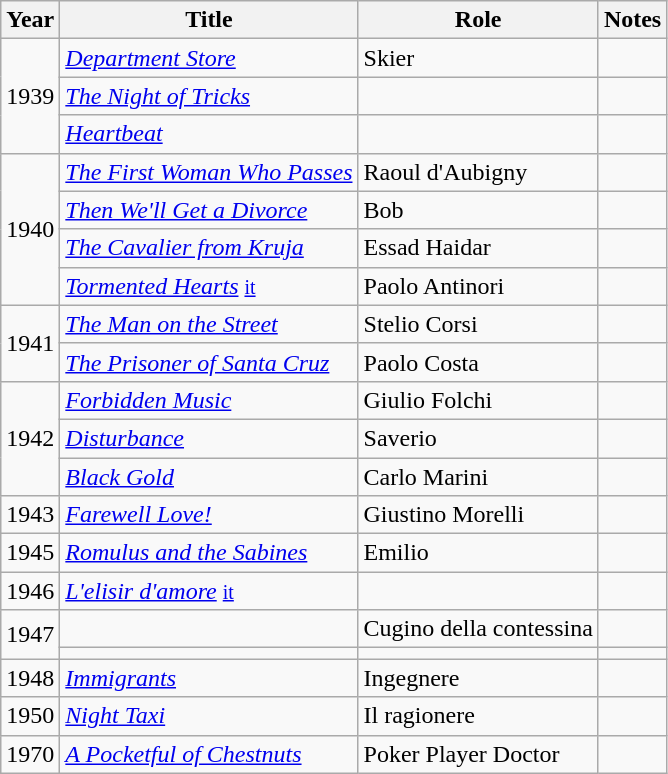<table class="wikitable plainrowheaders sortable">
<tr>
<th scope="col">Year</th>
<th scope="col">Title</th>
<th scope="col">Role</th>
<th scope="col">Notes</th>
</tr>
<tr>
<td rowspan=3>1939</td>
<td><em><a href='#'>Department Store</a></em></td>
<td>Skier</td>
<td></td>
</tr>
<tr>
<td><em><a href='#'>The Night of Tricks</a></em></td>
<td></td>
<td></td>
</tr>
<tr>
<td><em><a href='#'>Heartbeat</a></em></td>
<td></td>
<td></td>
</tr>
<tr>
<td rowspan=4>1940</td>
<td><em><a href='#'>The First Woman Who Passes</a></em></td>
<td>Raoul d'Aubigny</td>
<td></td>
</tr>
<tr>
<td><em><a href='#'>Then We'll Get a Divorce</a></em></td>
<td>Bob</td>
<td></td>
</tr>
<tr>
<td><em><a href='#'>The Cavalier from Kruja</a></em></td>
<td>Essad Haidar</td>
<td></td>
</tr>
<tr>
<td><em><a href='#'>Tormented Hearts</a></em> <small><a href='#'>it</a></small></td>
<td>Paolo Antinori</td>
<td></td>
</tr>
<tr>
<td rowspan=2>1941</td>
<td><em><a href='#'>The Man on the Street</a></em></td>
<td>Stelio Corsi</td>
<td></td>
</tr>
<tr>
<td><em><a href='#'>The Prisoner of Santa Cruz</a></em></td>
<td>Paolo Costa</td>
<td></td>
</tr>
<tr>
<td rowspan=3>1942</td>
<td><em><a href='#'>Forbidden Music</a></em></td>
<td>Giulio Folchi</td>
<td></td>
</tr>
<tr>
<td><em><a href='#'>Disturbance</a></em></td>
<td>Saverio</td>
<td></td>
</tr>
<tr>
<td><em><a href='#'>Black Gold</a></em></td>
<td>Carlo Marini</td>
<td></td>
</tr>
<tr>
<td>1943</td>
<td><em><a href='#'>Farewell Love!</a></em></td>
<td>Giustino Morelli</td>
<td></td>
</tr>
<tr>
<td>1945</td>
<td><em><a href='#'>Romulus and the Sabines</a></em></td>
<td>Emilio</td>
<td></td>
</tr>
<tr>
<td>1946</td>
<td><em><a href='#'>L'elisir d'amore</a></em> <small><a href='#'>it</a></small></td>
<td></td>
<td></td>
</tr>
<tr>
<td rowspan=2>1947</td>
<td><em></em></td>
<td>Cugino della contessina</td>
<td></td>
</tr>
<tr>
<td><em></em></td>
<td></td>
<td></td>
</tr>
<tr>
<td>1948</td>
<td><em><a href='#'>Immigrants</a></em></td>
<td>Ingegnere</td>
<td></td>
</tr>
<tr>
<td>1950</td>
<td><em><a href='#'>Night Taxi</a></em></td>
<td>Il ragionere</td>
<td></td>
</tr>
<tr>
<td>1970</td>
<td><em><a href='#'>A Pocketful of Chestnuts</a></em></td>
<td>Poker Player Doctor</td>
<td></td>
</tr>
</table>
